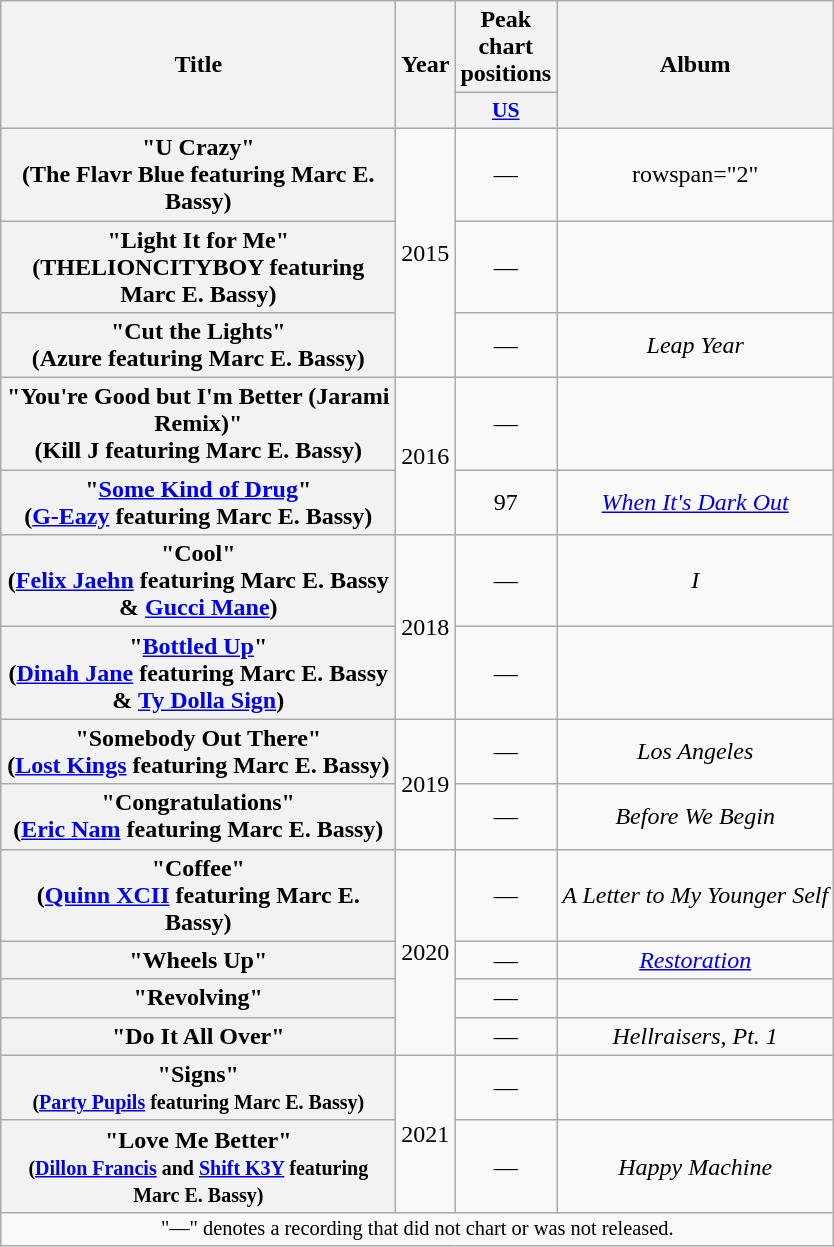<table class="wikitable plainrowheaders" style="text-align:center;">
<tr>
<th scope="col" rowspan="2" style="width:16em;">Title</th>
<th scope="col" rowspan="2">Year</th>
<th scope="col">Peak chart positions</th>
<th scope="col" rowspan="2">Album</th>
</tr>
<tr>
<th scope="col" style="width:3em;font-size:90%;"><a href='#'>US</a><br></th>
</tr>
<tr>
<th scope="row">"U Crazy"<br><span>(The Flavr Blue featuring Marc E. Bassy)</span></th>
<td rowspan="3">2015</td>
<td>—</td>
<td>rowspan="2" </td>
</tr>
<tr>
<th scope="row">"Light It for Me"<br><span>(THELIONCITYBOY featuring Marc E. Bassy)</span></th>
<td>—</td>
</tr>
<tr>
<th scope="row">"Cut the Lights"<br><span>(Azure featuring Marc E. Bassy)</span></th>
<td>—</td>
<td><em>Leap Year</em></td>
</tr>
<tr>
<th scope="row">"You're Good but I'm Better (Jarami Remix)"<br><span>(Kill J featuring Marc E. Bassy)</span></th>
<td rowspan="2">2016</td>
<td>—</td>
<td></td>
</tr>
<tr>
<th scope="row">"<a href='#'>Some Kind of Drug</a>"<br><span>(<a href='#'>G-Eazy</a> featuring Marc E. Bassy)</span></th>
<td>97<br></td>
<td><em><a href='#'>When It's Dark Out</a></em></td>
</tr>
<tr>
<th scope="row">"Cool"<br><span>(<a href='#'>Felix Jaehn</a> featuring Marc E. Bassy & <a href='#'>Gucci Mane</a>)</span></th>
<td rowspan="2">2018</td>
<td>—</td>
<td><em>I</em></td>
</tr>
<tr>
<th scope="row">"<a href='#'>Bottled Up</a>"<br><span>(<a href='#'>Dinah Jane</a> featuring Marc E. Bassy & <a href='#'>Ty Dolla Sign</a>)</span></th>
<td>—</td>
<td></td>
</tr>
<tr>
<th scope="row">"Somebody Out There" <br><span>(<a href='#'>Lost Kings</a> featuring Marc E. Bassy)</span></th>
<td rowspan="2">2019</td>
<td>—</td>
<td><em>Los Angeles</em></td>
</tr>
<tr>
<th scope="row">"Congratulations"<br><span>(<a href='#'>Eric Nam</a> featuring Marc E. Bassy)</span></th>
<td>—</td>
<td><em>Before We Begin</em></td>
</tr>
<tr>
<th scope="row">"Coffee"<br><span>(<a href='#'>Quinn XCII</a> featuring Marc E. Bassy)</span></th>
<td rowspan="4">2020</td>
<td>—</td>
<td><em>A Letter to My Younger Self</em></td>
</tr>
<tr>
<th scope="row">"Wheels Up"<br></th>
<td>—</td>
<td><em><a href='#'>Restoration</a></em></td>
</tr>
<tr>
<th scope="row">"Revolving"<br></th>
<td>—</td>
<td></td>
</tr>
<tr>
<th scope="row">"Do It All Over"<br></th>
<td>—</td>
<td><em>Hellraisers, Pt. 1</em></td>
</tr>
<tr>
<th scope="row">"Signs" <br><small>(<a href='#'>Party Pupils</a> featuring Marc E. Bassy)</small></th>
<td rowspan="2">2021</td>
<td>—</td>
<td></td>
</tr>
<tr>
<th scope="row">"Love Me Better" <br><small>(<a href='#'>Dillon Francis</a> and <a href='#'>Shift K3Y</a> featuring Marc E. Bassy)</small></th>
<td>—</td>
<td><em>Happy Machine</em></td>
</tr>
<tr>
<td colspan="4" style="font-size:85%">"—" denotes a recording that did not chart or was not released.</td>
</tr>
</table>
